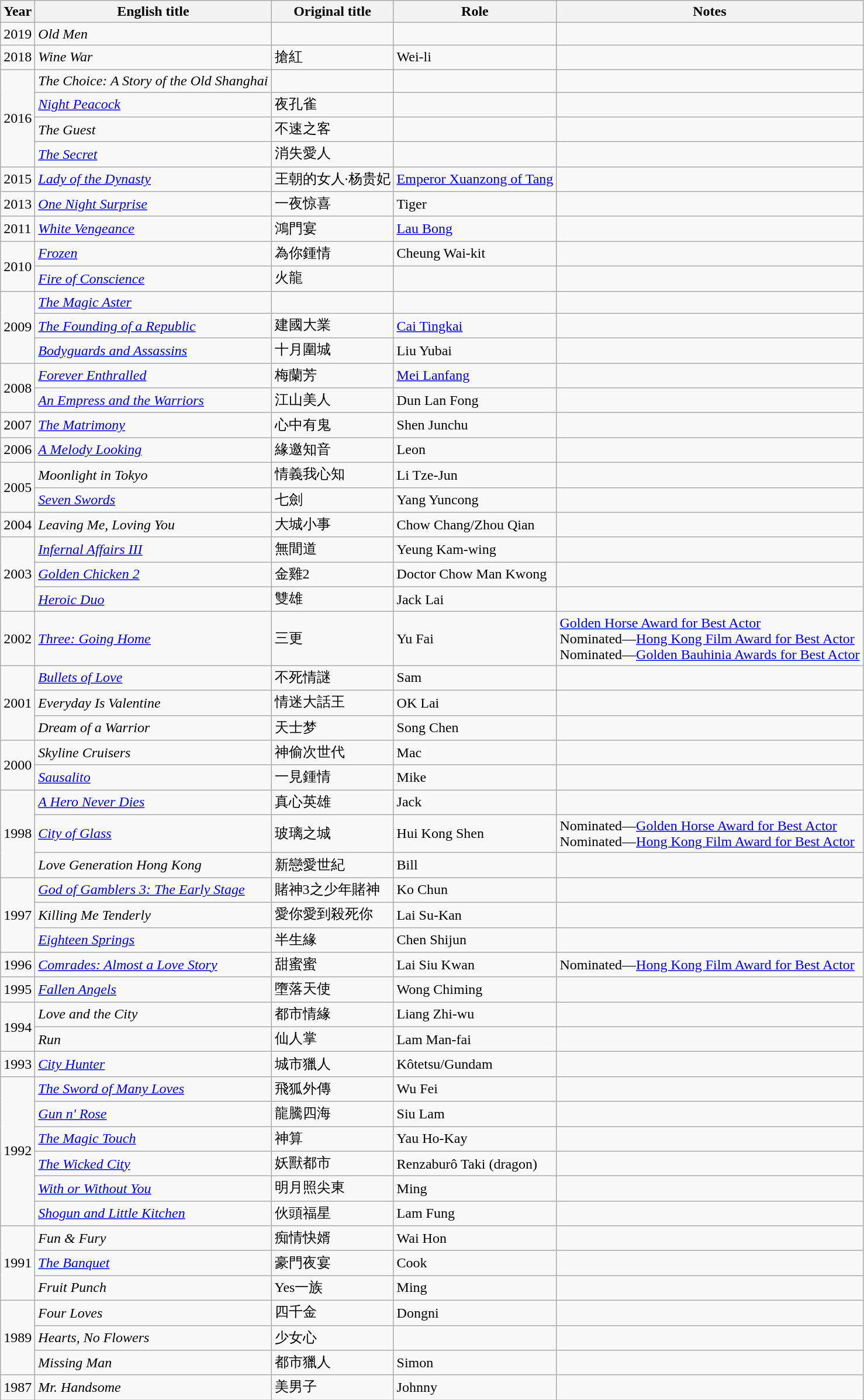<table class="wikitable sortable">
<tr>
<th>Year</th>
<th>English title</th>
<th>Original title</th>
<th>Role</th>
<th class="unsortable">Notes</th>
</tr>
<tr>
<td>2019</td>
<td><em>Old Men</em></td>
<td></td>
<td></td>
<td></td>
</tr>
<tr>
<td>2018</td>
<td><em>Wine War</em></td>
<td>搶紅</td>
<td>Wei-li</td>
<td></td>
</tr>
<tr>
<td rowspan=4>2016</td>
<td><em>The Choice: A Story of the Old Shanghai</em></td>
<td></td>
<td></td>
<td></td>
</tr>
<tr>
<td><em><a href='#'>Night Peacock</a></em></td>
<td>夜孔雀</td>
<td></td>
<td></td>
</tr>
<tr>
<td><em>The Guest</em></td>
<td>不速之客</td>
<td></td>
<td></td>
</tr>
<tr>
<td><em><a href='#'>The Secret</a></em></td>
<td>消失愛人</td>
<td></td>
<td></td>
</tr>
<tr>
<td>2015</td>
<td><em><a href='#'>Lady of the Dynasty</a></em></td>
<td>王朝的女人·杨贵妃</td>
<td><a href='#'>Emperor Xuanzong of Tang</a></td>
<td></td>
</tr>
<tr>
<td>2013</td>
<td><em><a href='#'>One Night Surprise</a></em></td>
<td>一夜惊喜</td>
<td>Tiger</td>
<td></td>
</tr>
<tr>
<td>2011</td>
<td><em><a href='#'>White Vengeance</a></em></td>
<td>鴻門宴</td>
<td><a href='#'>Lau Bong</a></td>
<td></td>
</tr>
<tr>
<td rowspan="2">2010</td>
<td><em><a href='#'>Frozen</a></em></td>
<td>為你鍾情</td>
<td>Cheung Wai-kit</td>
<td></td>
</tr>
<tr>
<td><em><a href='#'>Fire of Conscience</a></em></td>
<td>火龍</td>
<td></td>
<td></td>
</tr>
<tr>
<td rowspan="3">2009</td>
<td><em><a href='#'>The Magic Aster</a></em></td>
<td></td>
<td></td>
<td></td>
</tr>
<tr>
<td><em><a href='#'>The Founding of a Republic</a></em></td>
<td>建國大業</td>
<td><a href='#'>Cai Tingkai</a></td>
<td></td>
</tr>
<tr>
<td><em><a href='#'>Bodyguards and Assassins</a></em></td>
<td>十月圍城</td>
<td>Liu Yubai</td>
<td></td>
</tr>
<tr>
<td rowspan="2">2008</td>
<td><em><a href='#'>Forever Enthralled</a></em></td>
<td>梅蘭芳</td>
<td><a href='#'>Mei Lanfang</a></td>
<td></td>
</tr>
<tr>
<td><em><a href='#'>An Empress and the Warriors</a></em></td>
<td>江山美人</td>
<td>Dun Lan Fong</td>
<td></td>
</tr>
<tr>
<td>2007</td>
<td><em><a href='#'>The Matrimony</a></em></td>
<td>心中有鬼</td>
<td>Shen Junchu</td>
<td></td>
</tr>
<tr>
<td>2006</td>
<td><em><a href='#'>A Melody Looking</a></em></td>
<td>緣邀知音</td>
<td>Leon</td>
<td></td>
</tr>
<tr>
<td rowspan="2">2005</td>
<td><em>Moonlight in Tokyo</em></td>
<td>情義我心知</td>
<td>Li Tze-Jun</td>
<td></td>
</tr>
<tr>
<td><em><a href='#'>Seven Swords</a></em></td>
<td>七劍</td>
<td>Yang Yuncong</td>
<td></td>
</tr>
<tr>
<td>2004</td>
<td><em>Leaving Me, Loving You</em></td>
<td>大城小事</td>
<td>Chow Chang/Zhou Qian</td>
<td></td>
</tr>
<tr>
<td rowspan="3">2003</td>
<td><em><a href='#'>Infernal Affairs III</a></em></td>
<td>無間道</td>
<td>Yeung Kam-wing</td>
<td></td>
</tr>
<tr>
<td><em><a href='#'>Golden Chicken 2</a></em></td>
<td>金雞2</td>
<td>Doctor Chow Man Kwong</td>
<td></td>
</tr>
<tr>
<td><em><a href='#'>Heroic Duo</a></em></td>
<td>雙雄</td>
<td>Jack Lai</td>
<td></td>
</tr>
<tr>
<td>2002</td>
<td><em><a href='#'>Three: Going Home</a></em></td>
<td>三更</td>
<td>Yu Fai</td>
<td><a href='#'>Golden Horse Award for Best Actor</a><br>Nominated—<a href='#'>Hong Kong Film Award for Best Actor</a><br>Nominated—<a href='#'>Golden Bauhinia Awards for Best Actor</a></td>
</tr>
<tr>
<td rowspan="3">2001</td>
<td><em><a href='#'>Bullets of Love</a></em></td>
<td>不死情謎</td>
<td>Sam</td>
<td></td>
</tr>
<tr>
<td><em>Everyday Is Valentine</em></td>
<td>情迷大話王</td>
<td>OK Lai</td>
<td></td>
</tr>
<tr>
<td><em>Dream of a Warrior</em></td>
<td>天士梦</td>
<td>Song Chen</td>
<td></td>
</tr>
<tr>
<td rowspan="2">2000</td>
<td><em>Skyline Cruisers</em></td>
<td>神偷次世代</td>
<td>Mac</td>
<td></td>
</tr>
<tr>
<td><em><a href='#'>Sausalito</a></em></td>
<td>一見鍾情</td>
<td>Mike</td>
<td></td>
</tr>
<tr>
<td rowspan="3">1998</td>
<td><em><a href='#'>A Hero Never Dies</a></em></td>
<td>真心英雄</td>
<td>Jack</td>
<td></td>
</tr>
<tr>
<td><em><a href='#'>City of Glass</a></em></td>
<td>玻璃之城</td>
<td>Hui Kong Shen</td>
<td>Nominated—<a href='#'>Golden Horse Award for Best Actor</a><br>Nominated—<a href='#'>Hong Kong Film Award for Best Actor</a></td>
</tr>
<tr>
<td><em>Love Generation Hong Kong</em></td>
<td>新戀愛世紀</td>
<td>Bill</td>
<td></td>
</tr>
<tr>
<td rowspan="3">1997</td>
<td><em><a href='#'>God of Gamblers 3: The Early Stage</a></em></td>
<td>賭神3之少年賭神</td>
<td>Ko Chun</td>
<td></td>
</tr>
<tr>
<td><em>Killing Me Tenderly</em></td>
<td>愛你愛到殺死你</td>
<td>Lai Su-Kan</td>
<td></td>
</tr>
<tr>
<td><em><a href='#'>Eighteen Springs</a></em></td>
<td>半生緣</td>
<td>Chen Shijun</td>
<td></td>
</tr>
<tr>
<td>1996</td>
<td><em><a href='#'>Comrades: Almost a Love Story</a></em></td>
<td>甜蜜蜜</td>
<td>Lai Siu Kwan</td>
<td>Nominated—<a href='#'>Hong Kong Film Award for Best Actor</a></td>
</tr>
<tr>
<td>1995</td>
<td><em><a href='#'>Fallen Angels</a></em></td>
<td>墮落天使</td>
<td>Wong Chiming</td>
<td></td>
</tr>
<tr>
<td rowspan="2">1994</td>
<td><em>Love and the City</em></td>
<td>都市情緣</td>
<td>Liang Zhi-wu</td>
<td></td>
</tr>
<tr>
<td><em>Run</em></td>
<td>仙人掌</td>
<td>Lam Man-fai</td>
<td></td>
</tr>
<tr>
<td>1993</td>
<td><em><a href='#'>City Hunter</a></em></td>
<td>城市獵人</td>
<td>Kôtetsu/Gundam</td>
<td></td>
</tr>
<tr>
<td rowspan="6">1992</td>
<td><em><a href='#'>The Sword of Many Loves</a></em></td>
<td>飛狐外傳</td>
<td>Wu Fei</td>
<td></td>
</tr>
<tr>
<td><em><a href='#'>Gun n' Rose</a></em></td>
<td>龍騰四海</td>
<td>Siu Lam</td>
<td></td>
</tr>
<tr>
<td><em><a href='#'>The Magic Touch</a></em></td>
<td>神算</td>
<td>Yau Ho-Kay</td>
<td></td>
</tr>
<tr>
<td><em><a href='#'>The Wicked City</a></em></td>
<td>妖獸都市</td>
<td>Renzaburô Taki (dragon)</td>
<td></td>
</tr>
<tr>
<td><em><a href='#'>With or Without You</a></em></td>
<td>明月照尖東</td>
<td>Ming</td>
<td></td>
</tr>
<tr>
<td><em><a href='#'>Shogun and Little Kitchen</a></em></td>
<td>伙頭福星</td>
<td>Lam Fung</td>
<td></td>
</tr>
<tr>
<td rowspan="3">1991</td>
<td><em>Fun & Fury</em></td>
<td>痴情快婿</td>
<td>Wai Hon</td>
<td></td>
</tr>
<tr>
<td><em><a href='#'>The Banquet</a></em></td>
<td>豪門夜宴</td>
<td>Cook</td>
<td></td>
</tr>
<tr>
<td><em>Fruit Punch</em></td>
<td>Yes一族</td>
<td>Ming</td>
<td></td>
</tr>
<tr>
<td rowspan="3">1989</td>
<td><em>Four Loves</em></td>
<td>四千金</td>
<td>Dongni</td>
<td></td>
</tr>
<tr>
<td><em>Hearts, No Flowers</em></td>
<td>少女心</td>
<td Tsui Ming Fai></td>
</tr>
<tr>
<td><em>Missing Man</em></td>
<td>都市獵人</td>
<td>Simon</td>
<td></td>
</tr>
<tr>
<td>1987</td>
<td><em>Mr. Handsome</em></td>
<td>美男子</td>
<td>Johnny</td>
<td></td>
</tr>
</table>
